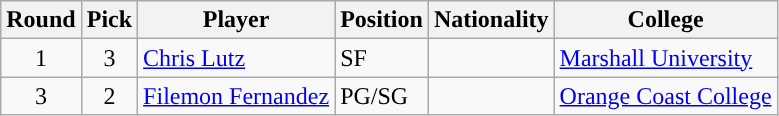<table class="wikitable sortable sortable">
<tr>
<th>Round</th>
<th>Pick</th>
<th>Player</th>
<th>Position</th>
<th>Nationality</th>
<th>College</th>
</tr>
<tr>
<td align=center>1</td>
<td align=center>3</td>
<td><a href='#'>Chris Lutz</a></td>
<td>SF</td>
<td></td>
<td><a href='#'>Marshall University</a></td>
</tr>
<tr>
<td align=center>3</td>
<td align=center>2</td>
<td><a href='#'>Filemon Fernandez</a></td>
<td>PG/SG</td>
<td></td>
<td><a href='#'>Orange Coast College</a></td>
</tr>
</table>
